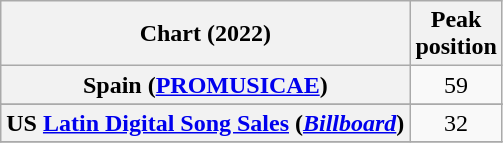<table class="wikitable sortable plainrowheaders" style="text-align:center">
<tr>
<th scope="col">Chart (2022)</th>
<th scope="col">Peak<br>position</th>
</tr>
<tr>
<th scope="row">Spain (<a href='#'>PROMUSICAE</a>)</th>
<td>59</td>
</tr>
<tr>
</tr>
<tr>
<th scope="row">US <a href='#'>Latin Digital Song Sales</a> (<em><a href='#'>Billboard</a></em>)</th>
<td>32</td>
</tr>
<tr>
</tr>
</table>
